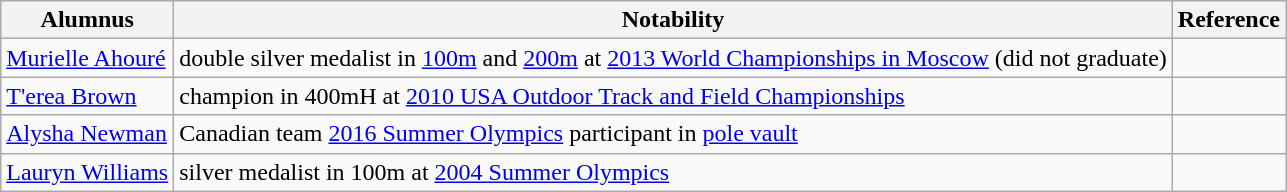<table class="wikitable">
<tr>
<th>Alumnus</th>
<th>Notability</th>
<th>Reference</th>
</tr>
<tr>
<td><a href='#'>Murielle Ahouré</a></td>
<td>double silver medalist in <a href='#'>100m</a> and <a href='#'>200m</a> at <a href='#'>2013 World Championships in Moscow</a> (did not graduate)</td>
<td></td>
</tr>
<tr>
<td><a href='#'>T'erea Brown</a></td>
<td>champion in 400mH at <a href='#'>2010 USA Outdoor Track and Field Championships</a></td>
<td></td>
</tr>
<tr>
<td><a href='#'>Alysha Newman</a></td>
<td>Canadian team <a href='#'>2016 Summer Olympics</a> participant in <a href='#'>pole vault</a></td>
</tr>
<tr>
<td><a href='#'>Lauryn Williams</a></td>
<td>silver medalist in 100m at <a href='#'>2004 Summer Olympics</a></td>
<td></td>
</tr>
</table>
